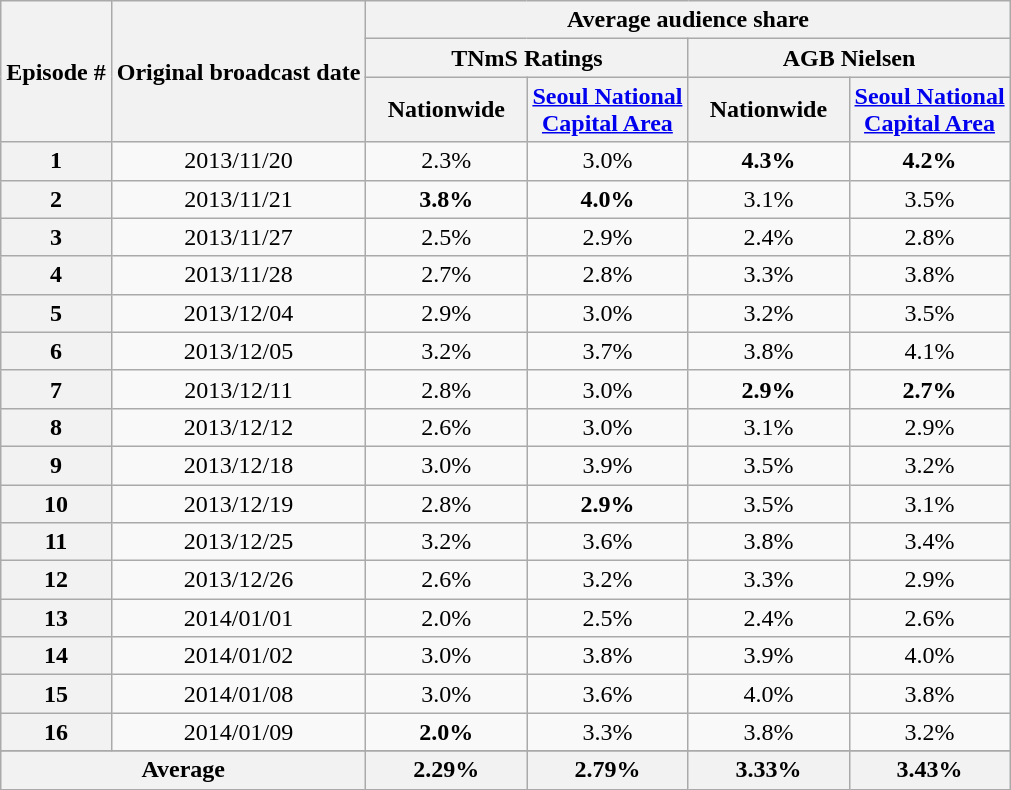<table class=wikitable style="text-align:center">
<tr>
<th rowspan="3">Episode #</th>
<th rowspan="3">Original broadcast date</th>
<th colspan="4">Average audience share</th>
</tr>
<tr>
<th colspan="2">TNmS Ratings</th>
<th colspan="2">AGB Nielsen</th>
</tr>
<tr>
<th width=100>Nationwide</th>
<th width=100><a href='#'>Seoul National Capital Area</a></th>
<th width=100>Nationwide</th>
<th width=100><a href='#'>Seoul National Capital Area</a></th>
</tr>
<tr>
<th>1</th>
<td>2013/11/20</td>
<td>2.3%</td>
<td>3.0%</td>
<td><span><strong>4.3%</strong></span></td>
<td><span><strong>4.2%</strong></span></td>
</tr>
<tr align=center>
<th>2</th>
<td>2013/11/21</td>
<td><span><strong>3.8%</strong></span></td>
<td><span><strong>4.0%</strong></span></td>
<td>3.1%</td>
<td>3.5%</td>
</tr>
<tr align=center>
<th>3</th>
<td>2013/11/27</td>
<td>2.5%</td>
<td>2.9%</td>
<td>2.4%</td>
<td>2.8%</td>
</tr>
<tr align=center>
<th>4</th>
<td>2013/11/28</td>
<td>2.7%</td>
<td>2.8%</td>
<td>3.3%</td>
<td>3.8%</td>
</tr>
<tr align=center>
<th>5</th>
<td>2013/12/04</td>
<td>2.9%</td>
<td>3.0%</td>
<td>3.2%</td>
<td>3.5%</td>
</tr>
<tr align=center>
<th>6</th>
<td>2013/12/05</td>
<td>3.2%</td>
<td>3.7%</td>
<td>3.8%</td>
<td>4.1%</td>
</tr>
<tr align=center>
<th>7</th>
<td>2013/12/11</td>
<td>2.8%</td>
<td>3.0%</td>
<td><span><strong>2.9%</strong></span></td>
<td><span><strong>2.7%</strong></span></td>
</tr>
<tr align=center>
<th>8</th>
<td>2013/12/12</td>
<td>2.6%</td>
<td>3.0%</td>
<td>3.1%</td>
<td>2.9%</td>
</tr>
<tr align=center>
<th>9</th>
<td>2013/12/18</td>
<td>3.0%</td>
<td>3.9%</td>
<td>3.5%</td>
<td>3.2%</td>
</tr>
<tr align=center>
<th>10</th>
<td>2013/12/19</td>
<td>2.8%</td>
<td><span><strong>2.9%</strong></span></td>
<td>3.5%</td>
<td>3.1%</td>
</tr>
<tr align=center>
<th>11</th>
<td>2013/12/25</td>
<td>3.2%</td>
<td>3.6%</td>
<td>3.8%</td>
<td>3.4%</td>
</tr>
<tr align=center>
<th>12</th>
<td>2013/12/26</td>
<td>2.6%</td>
<td>3.2%</td>
<td>3.3%</td>
<td>2.9%</td>
</tr>
<tr align=center>
<th>13</th>
<td>2014/01/01</td>
<td>2.0%</td>
<td>2.5%</td>
<td>2.4%</td>
<td>2.6%</td>
</tr>
<tr align=center>
<th>14</th>
<td>2014/01/02</td>
<td>3.0%</td>
<td>3.8%</td>
<td>3.9%</td>
<td>4.0%</td>
</tr>
<tr align=center>
<th>15</th>
<td>2014/01/08</td>
<td>3.0%</td>
<td>3.6%</td>
<td>4.0%</td>
<td>3.8%</td>
</tr>
<tr align=center>
<th>16</th>
<td>2014/01/09</td>
<td><span><strong>2.0%</strong></span></td>
<td>3.3%</td>
<td>3.8%</td>
<td>3.2%</td>
</tr>
<tr align=center>
</tr>
<tr>
<th colspan=2>Average</th>
<th>2.29%</th>
<th>2.79%</th>
<th>3.33%</th>
<th>3.43%</th>
</tr>
</table>
